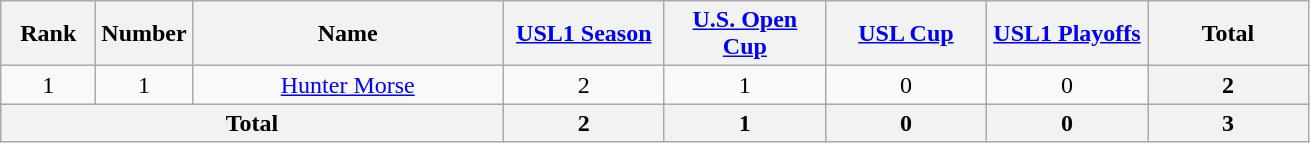<table class="wikitable" style="text-align:center;">
<tr>
<th style="width:56px;">Rank</th>
<th style="width:56px;">Number</th>
<th style="width:200px;">Name</th>
<th style="width:100px;"><a href='#'>USL1 Season</a></th>
<th style="width:100px;"><a href='#'>U.S. Open Cup</a></th>
<th style="width:100px;"><a href='#'>USL Cup</a></th>
<th style="width:100px;"><a href='#'>USL1 Playoffs</a></th>
<th style="width:100px;">Total</th>
</tr>
<tr>
<td>1</td>
<td>1</td>
<td> <a href='#'>Hunter Morse</a></td>
<td>2</td>
<td>1</td>
<td>0</td>
<td>0</td>
<th>2</th>
</tr>
<tr>
<th colspan="3">Total</th>
<th>2</th>
<th>1</th>
<th>0</th>
<th>0</th>
<th>3</th>
</tr>
</table>
